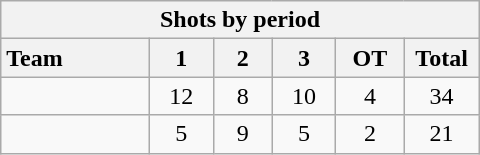<table class="wikitable" style="width:20em; text-align:right;">
<tr>
<th colspan="6">Shots by period</th>
</tr>
<tr>
<th style="width:8em; text-align:left;">Team</th>
<th style="width:3em;">1</th>
<th style="width:3em;">2</th>
<th style="width:3em;">3</th>
<th style="width:3em;">OT</th>
<th style="width:3em;">Total</th>
</tr>
<tr style="text-align:center;">
<td style="text-align:left;"></td>
<td>12</td>
<td>8</td>
<td>10</td>
<td>4</td>
<td>34</td>
</tr>
<tr style="text-align:center;">
<td style="text-align:left;"></td>
<td>5</td>
<td>9</td>
<td>5</td>
<td>2</td>
<td>21</td>
</tr>
</table>
